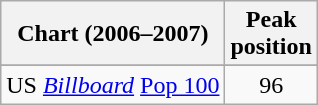<table class="wikitable sortable">
<tr>
<th align="left">Chart (2006–2007)</th>
<th align="center">Peak<br>position</th>
</tr>
<tr>
</tr>
<tr>
</tr>
<tr>
</tr>
<tr>
</tr>
<tr>
<td align="left">US <em><a href='#'>Billboard</a></em> <a href='#'>Pop 100</a></td>
<td align="center">96</td>
</tr>
</table>
